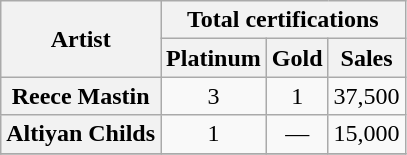<table class="wikitable plainrowheaders" style="text-align:center;">
<tr>
<th scope="col" rowspan="2">Artist</th>
<th scope="col" colspan="3">Total certifications</th>
</tr>
<tr>
<th scope="col">Platinum</th>
<th scope="col">Gold</th>
<th scope="col">Sales</th>
</tr>
<tr>
<th scope="row">Reece Mastin</th>
<td>3</td>
<td>1</td>
<td>37,500</td>
</tr>
<tr>
<th scope="row">Altiyan Childs</th>
<td>1</td>
<td>—</td>
<td>15,000</td>
</tr>
<tr>
</tr>
</table>
